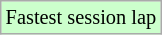<table class="wikitable" style="font-size: 85%;">
<tr style="background:#ccffcc;">
<td>Fastest session lap</td>
</tr>
</table>
